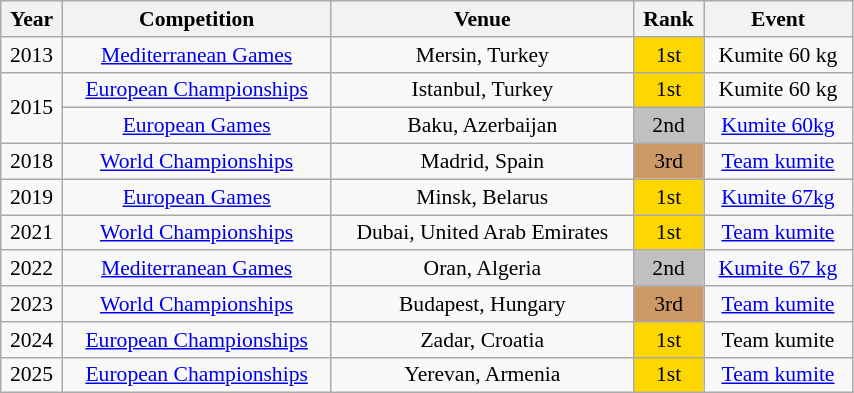<table class="wikitable sortable" width=45% style="font-size:90%; text-align:center;">
<tr>
<th>Year</th>
<th>Competition</th>
<th>Venue</th>
<th>Rank</th>
<th>Event</th>
</tr>
<tr>
<td>2013</td>
<td><a href='#'>Mediterranean Games</a></td>
<td>Mersin, Turkey</td>
<td bgcolor="gold">1st</td>
<td>Kumite 60 kg</td>
</tr>
<tr>
<td rowspan=2>2015</td>
<td><a href='#'>European Championships</a></td>
<td>Istanbul, Turkey</td>
<td bgcolor="gold">1st</td>
<td>Kumite 60 kg</td>
</tr>
<tr>
<td><a href='#'>European Games</a></td>
<td>Baku, Azerbaijan</td>
<td bgcolor="silver">2nd</td>
<td><a href='#'>Kumite 60kg</a></td>
</tr>
<tr>
<td>2018</td>
<td><a href='#'>World Championships</a></td>
<td>Madrid, Spain</td>
<td bgcolor="cc9966">3rd</td>
<td><a href='#'>Team kumite</a></td>
</tr>
<tr>
<td>2019</td>
<td><a href='#'>European Games</a></td>
<td>Minsk, Belarus</td>
<td bgcolor="gold">1st</td>
<td><a href='#'>Kumite 67kg</a></td>
</tr>
<tr>
<td>2021</td>
<td><a href='#'>World Championships</a></td>
<td>Dubai, United Arab Emirates</td>
<td bgcolor="gold">1st</td>
<td><a href='#'>Team kumite</a></td>
</tr>
<tr>
<td>2022</td>
<td><a href='#'>Mediterranean Games</a></td>
<td>Oran, Algeria</td>
<td bgcolor="silver">2nd</td>
<td><a href='#'>Kumite 67 kg</a></td>
</tr>
<tr>
<td>2023</td>
<td><a href='#'>World Championships</a></td>
<td>Budapest, Hungary</td>
<td bgcolor="cc9966">3rd</td>
<td><a href='#'>Team kumite</a></td>
</tr>
<tr>
<td>2024</td>
<td><a href='#'>European Championships</a></td>
<td>Zadar, Croatia</td>
<td bgcolor="gold">1st</td>
<td>Team kumite</td>
</tr>
<tr>
<td>2025</td>
<td><a href='#'>European Championships</a></td>
<td>Yerevan, Armenia</td>
<td bgcolor="gold">1st</td>
<td><a href='#'>Team kumite</a></td>
</tr>
</table>
